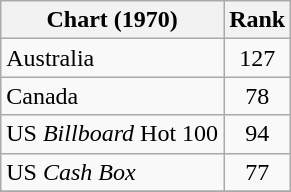<table class="wikitable sortable">
<tr>
<th>Chart (1970)</th>
<th style="text-align:center;">Rank</th>
</tr>
<tr>
<td>Australia</td>
<td style="text-align:center;">127</td>
</tr>
<tr>
<td>Canada</td>
<td style="text-align:center;">78</td>
</tr>
<tr>
<td>US <em>Billboard</em> Hot 100</td>
<td style="text-align:center;">94</td>
</tr>
<tr>
<td>US <em>Cash Box</em></td>
<td style="text-align:center;">77</td>
</tr>
<tr>
</tr>
</table>
